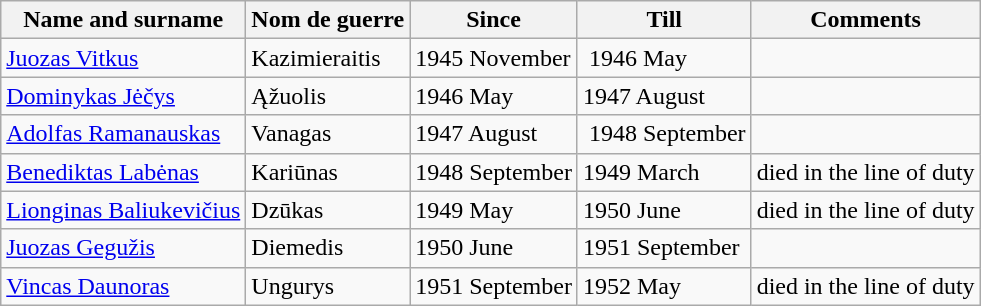<table class="wikitable sortable">
<tr>
<th>Name and surname</th>
<th>Nom de guerre</th>
<th>Since</th>
<th>Till</th>
<th>Comments</th>
</tr>
<tr>
<td><a href='#'>Juozas Vitkus</a></td>
<td>Kazimieraitis</td>
<td>1945 November</td>
<td> 1946 May</td>
<td></td>
</tr>
<tr>
<td><a href='#'>Dominykas Jėčys</a></td>
<td>Ąžuolis</td>
<td>1946 May</td>
<td>1947 August</td>
<td></td>
</tr>
<tr>
<td><a href='#'>Adolfas Ramanauskas</a></td>
<td>Vanagas</td>
<td>1947 August</td>
<td> 1948 September</td>
<td></td>
</tr>
<tr>
<td><a href='#'>Benediktas Labėnas</a></td>
<td>Kariūnas</td>
<td>1948 September</td>
<td>1949 March</td>
<td>died in the line of duty</td>
</tr>
<tr>
<td><a href='#'>Lionginas Baliukevičius</a></td>
<td>Dzūkas</td>
<td>1949 May</td>
<td>1950 June</td>
<td>died in the line of duty</td>
</tr>
<tr>
<td><a href='#'>Juozas Gegužis</a></td>
<td>Diemedis</td>
<td>1950 June</td>
<td>1951 September</td>
<td></td>
</tr>
<tr>
<td><a href='#'>Vincas Daunoras</a></td>
<td>Ungurys</td>
<td>1951 September</td>
<td>1952 May</td>
<td>died in the line of duty</td>
</tr>
</table>
